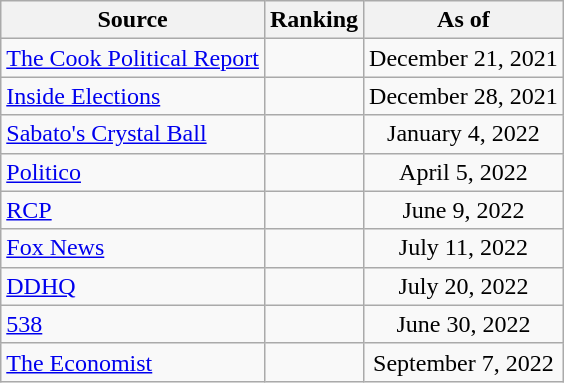<table class="wikitable" style="text-align:center">
<tr>
<th>Source</th>
<th>Ranking</th>
<th>As of</th>
</tr>
<tr>
<td align=left><a href='#'>The Cook Political Report</a></td>
<td></td>
<td>December 21, 2021</td>
</tr>
<tr>
<td align=left><a href='#'>Inside Elections</a></td>
<td></td>
<td>December 28, 2021</td>
</tr>
<tr>
<td align=left><a href='#'>Sabato's Crystal Ball</a></td>
<td></td>
<td>January 4, 2022</td>
</tr>
<tr>
<td align=left><a href='#'>Politico</a></td>
<td></td>
<td>April 5, 2022</td>
</tr>
<tr>
<td align="left"><a href='#'>RCP</a></td>
<td></td>
<td>June 9, 2022</td>
</tr>
<tr>
<td align=left><a href='#'>Fox News</a></td>
<td></td>
<td>July 11, 2022</td>
</tr>
<tr>
<td align="left"><a href='#'>DDHQ</a></td>
<td></td>
<td>July 20, 2022</td>
</tr>
<tr>
<td align="left"><a href='#'>538</a></td>
<td></td>
<td>June 30, 2022</td>
</tr>
<tr>
<td align="left"><a href='#'>The Economist</a></td>
<td></td>
<td>September 7, 2022</td>
</tr>
</table>
